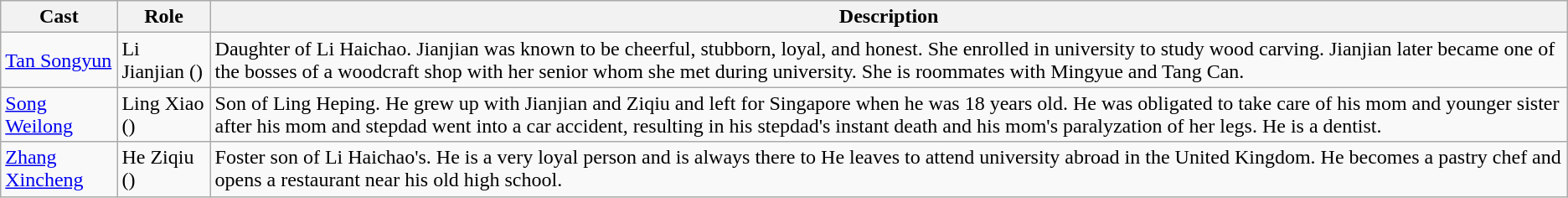<table class="wikitable">
<tr>
<th>Cast</th>
<th>Role</th>
<th>Description</th>
</tr>
<tr>
<td><a href='#'>Tan Songyun</a></td>
<td>Li Jianjian ()</td>
<td>Daughter of Li Haichao. Jianjian was known to be cheerful, stubborn, loyal, and honest. She enrolled in university to study wood carving. Jianjian later became one of the bosses of a woodcraft shop with her senior whom she met during university.  She is roommates with Mingyue and Tang Can.</td>
</tr>
<tr>
<td><a href='#'>Song Weilong</a></td>
<td>Ling Xiao ()</td>
<td>Son of Ling Heping. He grew up with Jianjian and Ziqiu and left for Singapore when he was 18 years old. He was obligated to take care of his mom and younger sister after his mom and stepdad went into a car accident, resulting in his stepdad's instant death and his mom's paralyzation of her legs. He is a dentist.</td>
</tr>
<tr>
<td><a href='#'>Zhang Xincheng</a></td>
<td>He Ziqiu ()</td>
<td>Foster son of Li Haichao's. He is a very loyal person and is always there to He leaves to attend university abroad in the United Kingdom. He becomes a pastry chef and opens a restaurant near his old high school.</td>
</tr>
</table>
